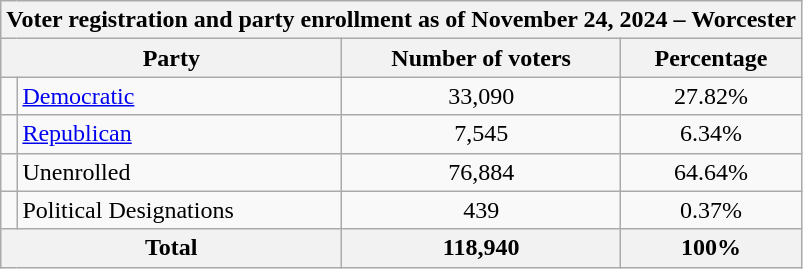<table class=wikitable>
<tr>
<th colspan = 6>Voter registration and party enrollment as of November 24, 2024 – Worcester</th>
</tr>
<tr>
<th colspan = 2>Party</th>
<th>Number of voters</th>
<th>Percentage</th>
</tr>
<tr>
<td></td>
<td><a href='#'>Democratic</a></td>
<td style="text-align:center;">33,090</td>
<td style="text-align:center;">27.82%</td>
</tr>
<tr>
<td></td>
<td><a href='#'>Republican</a></td>
<td style="text-align:center;">7,545</td>
<td style="text-align:center;">6.34%</td>
</tr>
<tr>
<td></td>
<td>Unenrolled</td>
<td style="text-align:center;">76,884</td>
<td style="text-align:center;">64.64%</td>
</tr>
<tr>
<td></td>
<td>Political Designations</td>
<td style="text-align:center;">439</td>
<td style="text-align:center;">0.37%</td>
</tr>
<tr>
<th colspan = 2>Total</th>
<th style="text-align:center;">118,940</th>
<th style="text-align:center;">100%</th>
</tr>
</table>
